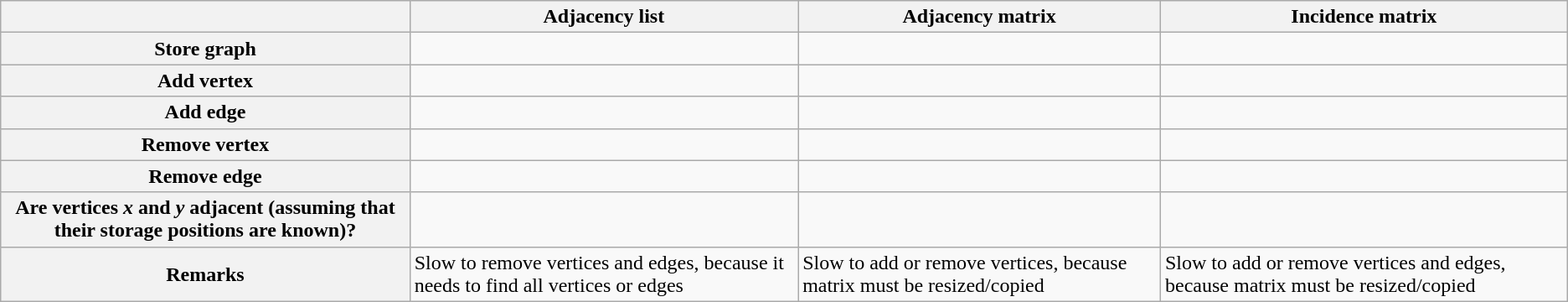<table class="wikitable">
<tr>
<th></th>
<th scope="col">Adjacency list</th>
<th scope="col">Adjacency matrix</th>
<th scope="col">Incidence matrix</th>
</tr>
<tr>
<th scope="row" >Store graph</th>
<td></td>
<td></td>
<td></td>
</tr>
<tr>
<th scope="row" >Add vertex</th>
<td></td>
<td></td>
<td></td>
</tr>
<tr>
<th scope="row" >Add edge</th>
<td></td>
<td></td>
<td></td>
</tr>
<tr>
<th scope="row" >Remove vertex</th>
<td></td>
<td></td>
<td></td>
</tr>
<tr>
<th scope="row" >Remove edge</th>
<td></td>
<td></td>
<td></td>
</tr>
<tr>
<th scope="row" >Are vertices <em>x</em> and <em>y</em> adjacent (assuming that their storage positions are known)?</th>
<td></td>
<td></td>
<td></td>
</tr>
<tr>
<th scope="row" >Remarks</th>
<td>Slow to remove vertices and edges, because it needs to find all vertices or edges</td>
<td>Slow to add or remove vertices, because matrix must be resized/copied</td>
<td>Slow to add or remove vertices and edges, because matrix must be resized/copied</td>
</tr>
</table>
